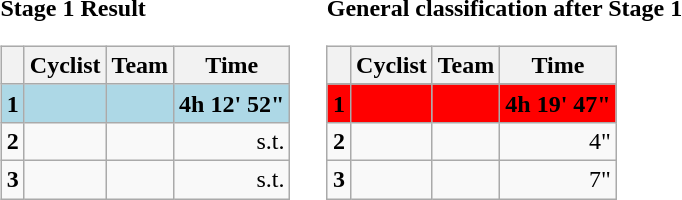<table>
<tr>
<td><strong>Stage 1 Result</strong><br><table class="wikitable">
<tr>
<th></th>
<th>Cyclist</th>
<th>Team</th>
<th>Time</th>
</tr>
<tr style="background:lightblue">
<td><strong>1</strong></td>
<td><strong></strong></td>
<td><strong></strong></td>
<td align=right><strong>4h 12' 52"</strong></td>
</tr>
<tr>
<td><strong>2</strong></td>
<td></td>
<td></td>
<td align=right>s.t.</td>
</tr>
<tr>
<td><strong>3</strong></td>
<td></td>
<td></td>
<td align=right>s.t.</td>
</tr>
</table>
</td>
<td></td>
<td><strong>General classification after Stage 1</strong><br><table class="wikitable">
<tr>
<th></th>
<th>Cyclist</th>
<th>Team</th>
<th>Time</th>
</tr>
<tr>
</tr>
<tr style="background:red">
<td><strong>1</strong></td>
<td><strong></strong></td>
<td><strong></strong></td>
<td align=right><strong>4h 19' 47"</strong></td>
</tr>
<tr>
<td><strong>2</strong></td>
<td></td>
<td></td>
<td align=right>4"</td>
</tr>
<tr>
<td><strong>3</strong></td>
<td></td>
<td></td>
<td align=right>7"</td>
</tr>
</table>
</td>
</tr>
</table>
